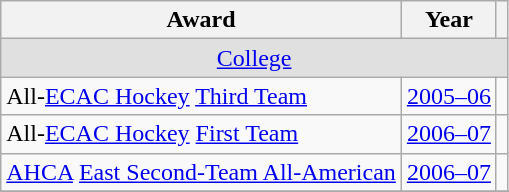<table class="wikitable">
<tr>
<th>Award</th>
<th>Year</th>
<th></th>
</tr>
<tr ALIGN="center" bgcolor="#e0e0e0">
<td colspan="3"><a href='#'>College</a></td>
</tr>
<tr>
<td>All-<a href='#'>ECAC Hockey</a> <a href='#'>Third Team</a></td>
<td><a href='#'>2005–06</a></td>
<td></td>
</tr>
<tr>
<td>All-<a href='#'>ECAC Hockey</a> <a href='#'>First Team</a></td>
<td><a href='#'>2006–07</a></td>
<td></td>
</tr>
<tr>
<td><a href='#'>AHCA</a> <a href='#'>East Second-Team All-American</a></td>
<td><a href='#'>2006–07</a></td>
<td></td>
</tr>
<tr>
</tr>
</table>
